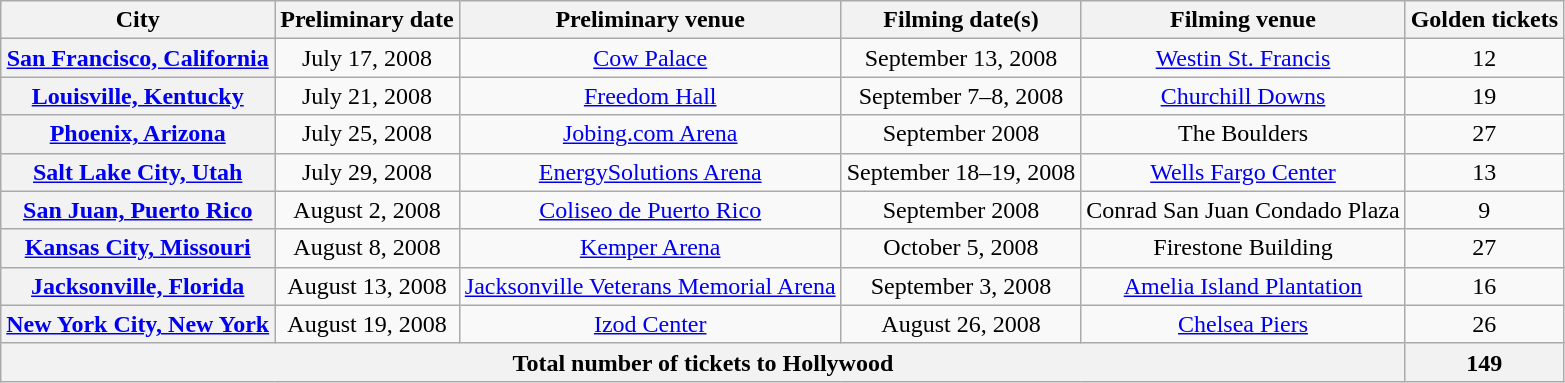<table class="wikitable sortable" style=" text-align:center">
<tr>
<th scope="col">City</th>
<th scope="col">Preliminary date</th>
<th scope="col" class="unsortable">Preliminary venue</th>
<th scope="col">Filming date(s)</th>
<th scope="col" class="unsortable">Filming venue</th>
<th scope="col">Golden tickets</th>
</tr>
<tr>
<th scope="row"><a href='#'>San Francisco, California</a></th>
<td>July 17, 2008</td>
<td><a href='#'>Cow Palace</a></td>
<td>September 13, 2008</td>
<td><a href='#'>Westin St. Francis</a></td>
<td>12</td>
</tr>
<tr>
<th scope="row"><a href='#'>Louisville, Kentucky</a></th>
<td>July 21, 2008</td>
<td><a href='#'>Freedom Hall</a></td>
<td>September 7–8, 2008</td>
<td><a href='#'>Churchill Downs</a></td>
<td>19</td>
</tr>
<tr>
<th scope="row"><a href='#'>Phoenix, Arizona</a></th>
<td>July 25, 2008</td>
<td><a href='#'>Jobing.com Arena</a></td>
<td>September 2008</td>
<td>The Boulders</td>
<td>27</td>
</tr>
<tr>
<th scope="row"><a href='#'>Salt Lake City, Utah</a></th>
<td>July 29, 2008</td>
<td><a href='#'>EnergySolutions Arena</a></td>
<td>September 18–19, 2008</td>
<td><a href='#'>Wells Fargo Center</a></td>
<td>13</td>
</tr>
<tr>
<th scope="row"><a href='#'>San Juan, Puerto Rico</a></th>
<td>August 2, 2008</td>
<td><a href='#'>Coliseo de Puerto Rico</a></td>
<td>September 2008</td>
<td>Conrad San Juan Condado Plaza</td>
<td>9</td>
</tr>
<tr>
<th scope="row"><a href='#'>Kansas City, Missouri</a></th>
<td>August 8, 2008</td>
<td><a href='#'>Kemper Arena</a></td>
<td>October 5, 2008</td>
<td>Firestone Building</td>
<td>27</td>
</tr>
<tr>
<th scope="row"><a href='#'>Jacksonville, Florida</a></th>
<td>August 13, 2008</td>
<td><a href='#'>Jacksonville Veterans Memorial Arena</a></td>
<td>September 3, 2008</td>
<td><a href='#'>Amelia Island Plantation</a></td>
<td>16</td>
</tr>
<tr>
<th scope="row"><a href='#'>New York City, New York</a></th>
<td>August 19, 2008</td>
<td><a href='#'>Izod Center</a></td>
<td>August 26, 2008</td>
<td><a href='#'>Chelsea Piers</a></td>
<td>26</td>
</tr>
<tr>
<th colspan="5">Total number of tickets to Hollywood</th>
<th>149</th>
</tr>
</table>
